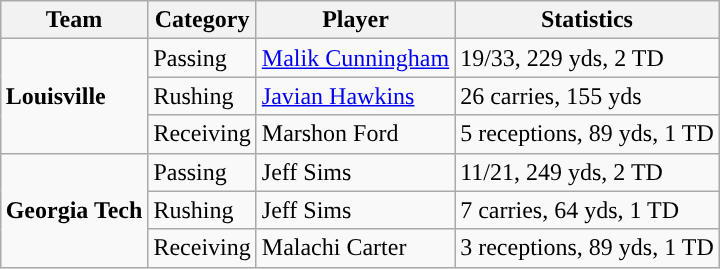<table class="wikitable" style="float: right;">
<tr>
<th>Team</th>
<th>Category</th>
<th>Player</th>
<th>Statistics</th>
</tr>
<tr>
<td rowspan=3><strong>Louisville</strong></td>
<td>Passing</td>
<td><a href='#'>Malik Cunningham</a></td>
<td>19/33, 229 yds, 2 TD</td>
</tr>
<tr>
<td>Rushing</td>
<td><a href='#'>Javian Hawkins</a></td>
<td>26 carries, 155 yds</td>
</tr>
<tr>
<td>Receiving</td>
<td>Marshon Ford</td>
<td>5 receptions, 89 yds, 1 TD</td>
</tr>
<tr>
<td rowspan=3><strong>Georgia Tech</strong></td>
<td>Passing</td>
<td>Jeff Sims</td>
<td>11/21, 249 yds, 2 TD</td>
</tr>
<tr>
<td>Rushing</td>
<td>Jeff Sims</td>
<td>7 carries, 64 yds, 1 TD</td>
</tr>
<tr>
<td>Receiving</td>
<td>Malachi Carter</td>
<td>3 receptions, 89 yds, 1 TD</td>
</tr>
</table>
